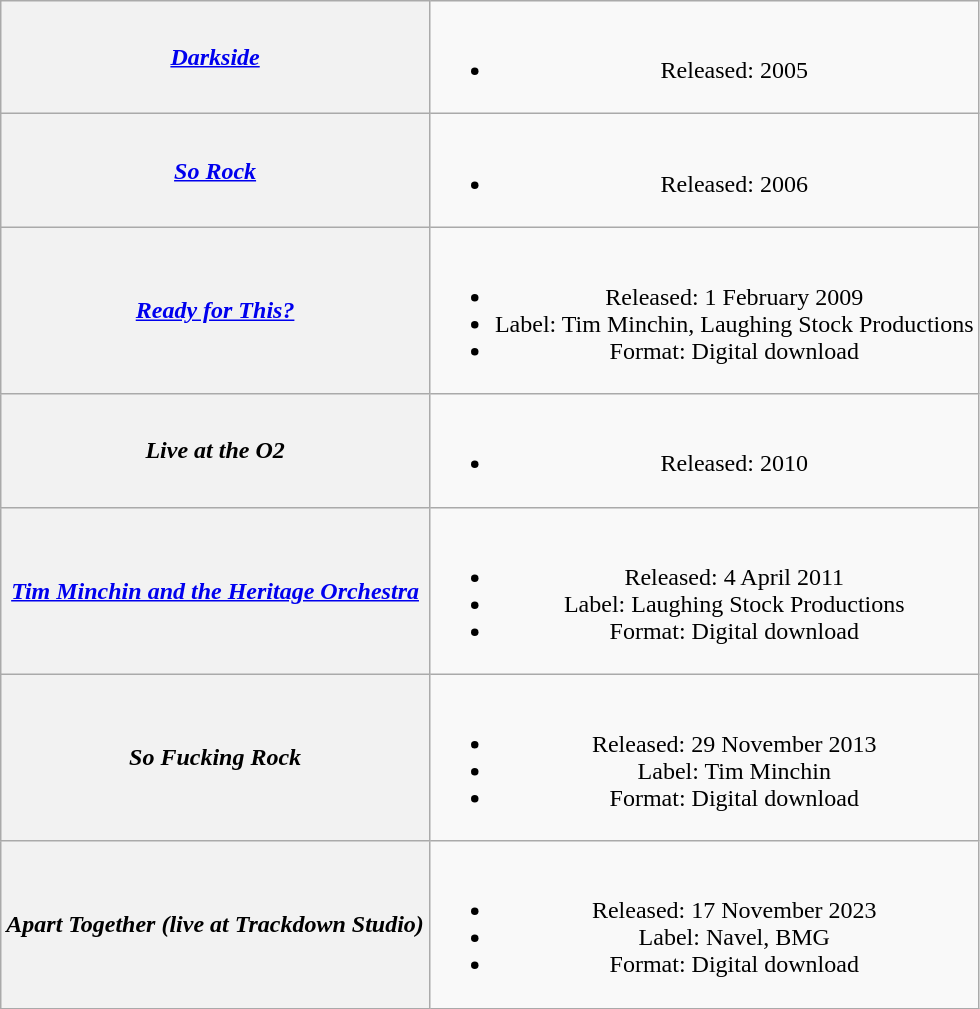<table class="wikitable plainrowheaders" style="text-align:center">
<tr>
<th scope="row"><em><a href='#'>Darkside</a></em></th>
<td><br><ul><li>Released: 2005</li></ul></td>
</tr>
<tr>
<th scope="row"><em><a href='#'>So Rock</a></em></th>
<td><br><ul><li>Released: 2006</li></ul></td>
</tr>
<tr>
<th scope="row"><em><a href='#'>Ready for This?</a></em></th>
<td><br><ul><li>Released: 1 February 2009</li><li>Label: Tim Minchin, Laughing Stock Productions</li><li>Format: Digital download</li></ul></td>
</tr>
<tr>
<th scope="row"><em>Live at the O2</em></th>
<td><br><ul><li>Released: 2010</li></ul></td>
</tr>
<tr>
<th scope="row"><em><a href='#'>Tim Minchin and the Heritage Orchestra</a></em></th>
<td><br><ul><li>Released: 4 April 2011</li><li>Label: Laughing Stock Productions</li><li>Format: Digital download</li></ul></td>
</tr>
<tr>
<th scope="row"><em>So Fucking Rock</em><br></th>
<td><br><ul><li>Released: 29 November 2013</li><li>Label: Tim Minchin</li><li>Format: Digital download</li></ul></td>
</tr>
<tr>
<th scope="row"><em>Apart Together (live at Trackdown Studio)</em></th>
<td><br><ul><li>Released: 17 November 2023</li><li>Label: Navel, BMG</li><li>Format: Digital download</li></ul></td>
</tr>
</table>
